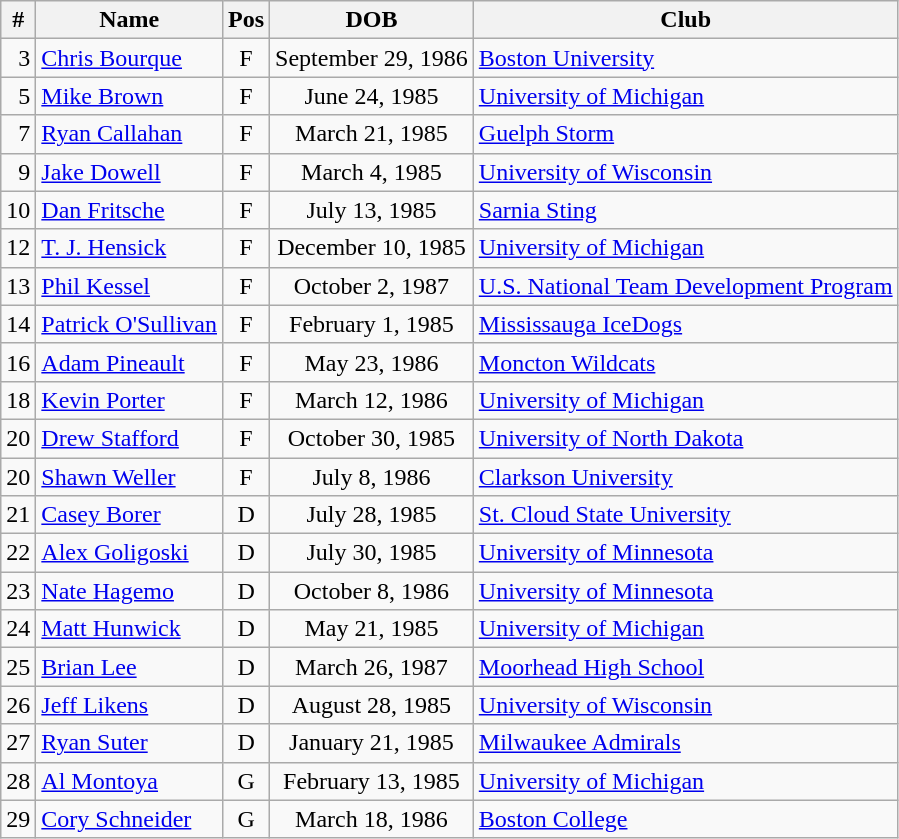<table class="wikitable">
<tr>
<th>#</th>
<th>Name</th>
<th>Pos</th>
<th>DOB</th>
<th>Club</th>
</tr>
<tr>
<td align=right>3</td>
<td><a href='#'>Chris Bourque</a></td>
<td align=center>F</td>
<td align=center>September 29, 1986</td>
<td><a href='#'>Boston University</a> </td>
</tr>
<tr>
<td align=right>5</td>
<td><a href='#'>Mike Brown</a></td>
<td align=center>F</td>
<td align=center>June 24, 1985</td>
<td><a href='#'>University of Michigan</a> </td>
</tr>
<tr>
<td align=right>7</td>
<td><a href='#'>Ryan Callahan</a></td>
<td align=center>F</td>
<td align=center>March 21, 1985</td>
<td><a href='#'>Guelph Storm</a> </td>
</tr>
<tr>
<td align=right>9</td>
<td><a href='#'>Jake Dowell</a></td>
<td align=center>F</td>
<td align=center>March 4, 1985</td>
<td><a href='#'>University of Wisconsin</a> </td>
</tr>
<tr>
<td align=right>10</td>
<td><a href='#'>Dan Fritsche</a></td>
<td align=center>F</td>
<td align=center>July 13, 1985</td>
<td><a href='#'>Sarnia Sting</a> </td>
</tr>
<tr>
<td align=right>12</td>
<td><a href='#'>T. J. Hensick</a></td>
<td align=center>F</td>
<td align=center>December 10, 1985</td>
<td><a href='#'>University of Michigan</a> </td>
</tr>
<tr>
<td align=right>13</td>
<td><a href='#'>Phil Kessel</a></td>
<td align=center>F</td>
<td align=center>October 2, 1987</td>
<td><a href='#'>U.S. National Team Development Program</a> </td>
</tr>
<tr>
<td align=right>14</td>
<td><a href='#'>Patrick O'Sullivan</a></td>
<td align=center>F</td>
<td align=center>February 1, 1985</td>
<td><a href='#'>Mississauga IceDogs</a> </td>
</tr>
<tr>
<td align=right>16</td>
<td><a href='#'>Adam Pineault</a></td>
<td align=center>F</td>
<td align=center>May 23, 1986</td>
<td><a href='#'>Moncton Wildcats</a> </td>
</tr>
<tr>
<td align=right>18</td>
<td><a href='#'>Kevin Porter</a></td>
<td align=center>F</td>
<td align=center>March 12, 1986</td>
<td><a href='#'>University of Michigan</a> </td>
</tr>
<tr>
<td align=right>20</td>
<td><a href='#'>Drew Stafford</a></td>
<td align=center>F</td>
<td align=center>October 30, 1985</td>
<td><a href='#'>University of North Dakota</a> </td>
</tr>
<tr>
<td align=right>20</td>
<td><a href='#'>Shawn Weller</a></td>
<td align=center>F</td>
<td align=center>July 8, 1986</td>
<td><a href='#'>Clarkson University</a> </td>
</tr>
<tr>
<td align=right>21</td>
<td><a href='#'>Casey Borer</a></td>
<td align=center>D</td>
<td align=center>July 28, 1985</td>
<td><a href='#'>St. Cloud State University</a> </td>
</tr>
<tr>
<td align=right>22</td>
<td><a href='#'>Alex Goligoski</a></td>
<td align=center>D</td>
<td align=center>July 30, 1985</td>
<td><a href='#'>University of Minnesota</a> </td>
</tr>
<tr>
<td align=right>23</td>
<td><a href='#'>Nate Hagemo</a></td>
<td align=center>D</td>
<td align=center>October 8, 1986</td>
<td><a href='#'>University of Minnesota</a> </td>
</tr>
<tr>
<td align=right>24</td>
<td><a href='#'>Matt Hunwick</a></td>
<td align=center>D</td>
<td align=center>May 21, 1985</td>
<td><a href='#'>University of Michigan</a> </td>
</tr>
<tr>
<td align=right>25</td>
<td><a href='#'>Brian Lee</a></td>
<td align=center>D</td>
<td align=center>March 26, 1987</td>
<td><a href='#'>Moorhead High School</a> </td>
</tr>
<tr>
<td align=right>26</td>
<td><a href='#'>Jeff Likens</a></td>
<td align=center>D</td>
<td align=center>August 28, 1985</td>
<td><a href='#'>University of Wisconsin</a> </td>
</tr>
<tr>
<td align=right>27</td>
<td><a href='#'>Ryan Suter</a></td>
<td align=center>D</td>
<td align=center>January 21, 1985</td>
<td><a href='#'>Milwaukee Admirals</a> </td>
</tr>
<tr>
<td align=right>28</td>
<td><a href='#'>Al Montoya</a></td>
<td align=center>G</td>
<td align=center>February 13, 1985</td>
<td><a href='#'>University of Michigan</a> </td>
</tr>
<tr>
<td align=right>29</td>
<td><a href='#'>Cory Schneider</a></td>
<td align=center>G</td>
<td align=center>March 18, 1986</td>
<td><a href='#'>Boston College</a> </td>
</tr>
</table>
